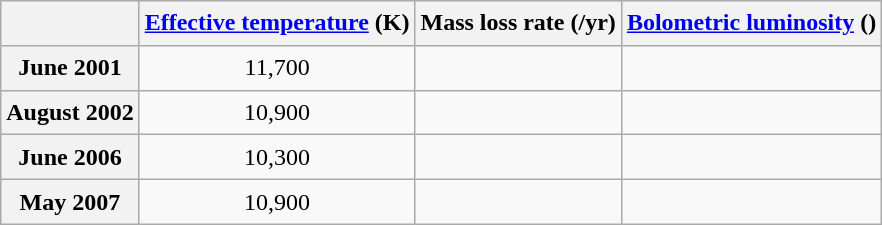<table class="wikitable sortable" style="text-align: center; width: 250px; height: 150px;">
<tr>
<th scope="col"></th>
<th scope="col"><a href='#'>Effective temperature</a> (K)</th>
<th scope="col">Mass loss rate (/yr)</th>
<th scope="col"><a href='#'>Bolometric luminosity</a> ()</th>
</tr>
<tr>
<th scope="row">June 2001</th>
<td>11,700</td>
<td></td>
<td></td>
</tr>
<tr>
<th scope="row">August 2002</th>
<td>10,900</td>
<td></td>
<td></td>
</tr>
<tr>
<th scope="row">June 2006</th>
<td>10,300</td>
<td></td>
<td></td>
</tr>
<tr>
<th scope="row">May 2007</th>
<td>10,900</td>
<td></td>
<td></td>
</tr>
</table>
